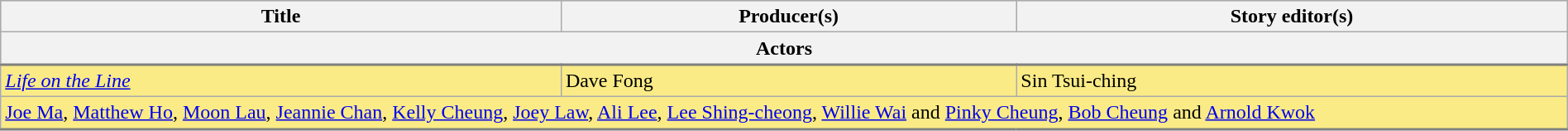<table class="wikitable" border="1" width="100%">
<tr style="background:#bebebe">
<th>Title</th>
<th>Producer(s)</th>
<th>Story editor(s)</th>
</tr>
<tr style="background:#bebebe">
<th colspan="3" style="border-bottom:2px solid grey">Actors</th>
</tr>
<tr style="background:#FAEB86">
<td><em><a href='#'>Life on the Line</a></em></td>
<td>Dave Fong</td>
<td>Sin Tsui-ching</td>
</tr>
<tr style="background:#FAEB86">
<td colspan="3" style="border-bottom:2px solid grey"><a href='#'>Joe Ma</a>, <a href='#'>Matthew Ho</a>, <a href='#'>Moon Lau</a>, <a href='#'>Jeannie Chan</a>, <a href='#'>Kelly Cheung</a>, <a href='#'>Joey Law</a>, <a href='#'>Ali Lee</a>, <a href='#'>Lee Shing-cheong</a>, <a href='#'>Willie Wai</a> and <a href='#'>Pinky Cheung</a>, <a href='#'>Bob Cheung</a> and <a href='#'>Arnold Kwok</a></td>
</tr>
</table>
